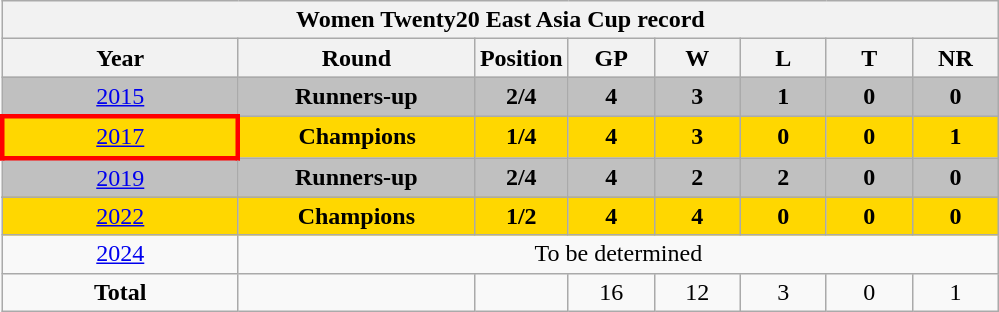<table class="wikitable" style="text-align: center; width=900px;">
<tr>
<th colspan=9>Women Twenty20 East Asia Cup record</th>
</tr>
<tr>
<th width=150>Year</th>
<th width=150>Round</th>
<th width=50>Position</th>
<th width=50>GP</th>
<th width=50>W</th>
<th width=50>L</th>
<th width=50>T</th>
<th width=50>NR</th>
</tr>
<tr style="background:Silver;">
<td> <a href='#'>2015</a></td>
<td><strong>Runners-up</strong></td>
<td><strong>2/4</strong></td>
<td><strong>4</strong></td>
<td><strong>3</strong></td>
<td><strong>1</strong></td>
<td><strong>0</strong></td>
<td><strong>0</strong></td>
</tr>
<tr style="background:Gold;">
<td style="border: 3px solid red"> <a href='#'>2017</a></td>
<td><strong>Champions</strong></td>
<td><strong>1/4</strong></td>
<td><strong>4</strong></td>
<td><strong>3</strong></td>
<td><strong>0</strong></td>
<td><strong>0</strong></td>
<td><strong>1</strong></td>
</tr>
<tr style="background:Silver;">
<td> <a href='#'>2019</a></td>
<td><strong>Runners-up</strong></td>
<td><strong>2/4</strong></td>
<td><strong>4</strong></td>
<td><strong>2</strong></td>
<td><strong>2</strong></td>
<td><strong>0</strong></td>
<td><strong>0</strong></td>
</tr>
<tr>
</tr>
<tr style="background:Gold;">
<td> <a href='#'>2022</a></td>
<td><strong>Champions</strong></td>
<td><strong>1/2</strong></td>
<td><strong>4</strong></td>
<td><strong>4</strong></td>
<td><strong>0</strong></td>
<td><strong>0</strong></td>
<td><strong>0</strong></td>
</tr>
<tr>
<td> <a href='#'>2024</a></td>
<td rowspan=1 colspan=8>To be determined</td>
</tr>
<tr>
<td><strong>Total</strong></td>
<td></td>
<td></td>
<td>16</td>
<td>12</td>
<td>3</td>
<td>0</td>
<td>1</td>
</tr>
</table>
